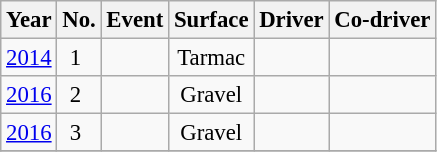<table class="wikitable" style="font-size: 95%; ">
<tr>
<th>Year</th>
<th>No.</th>
<th>Event</th>
<th>Surface</th>
<th>Driver</th>
<th>Co-driver</th>
</tr>
<tr>
<td align="center"><a href='#'>2014</a></td>
<td align="center" style="padding-right: 0.5em;">1</td>
<td></td>
<td align="center">Tarmac</td>
<td></td>
<td></td>
</tr>
<tr>
<td align="center"><a href='#'>2016</a></td>
<td align="center" style="padding-right: 0.5em;">2</td>
<td></td>
<td align="center">Gravel</td>
<td></td>
<td></td>
</tr>
<tr>
<td align="center"><a href='#'>2016</a></td>
<td align="center" style="padding-right: 0.5em;">3</td>
<td></td>
<td align="center">Gravel</td>
<td></td>
<td></td>
</tr>
<tr>
</tr>
</table>
